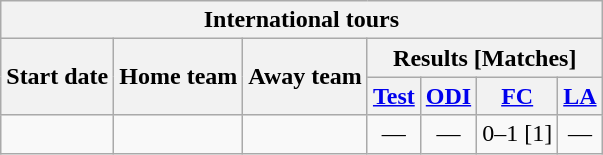<table class="wikitable">
<tr>
<th colspan="7">International tours</th>
</tr>
<tr>
<th rowspan="2">Start date</th>
<th rowspan="2">Home team</th>
<th rowspan="2">Away team</th>
<th colspan="4">Results [Matches]</th>
</tr>
<tr>
<th><a href='#'>Test</a></th>
<th><a href='#'>ODI</a></th>
<th><a href='#'>FC</a></th>
<th><a href='#'>LA</a></th>
</tr>
<tr>
<td><a href='#'></a></td>
<td></td>
<td></td>
<td ; style="text-align:center">—</td>
<td ; style="text-align:center">—</td>
<td>0–1 [1]</td>
<td ; style="text-align:center">—</td>
</tr>
</table>
